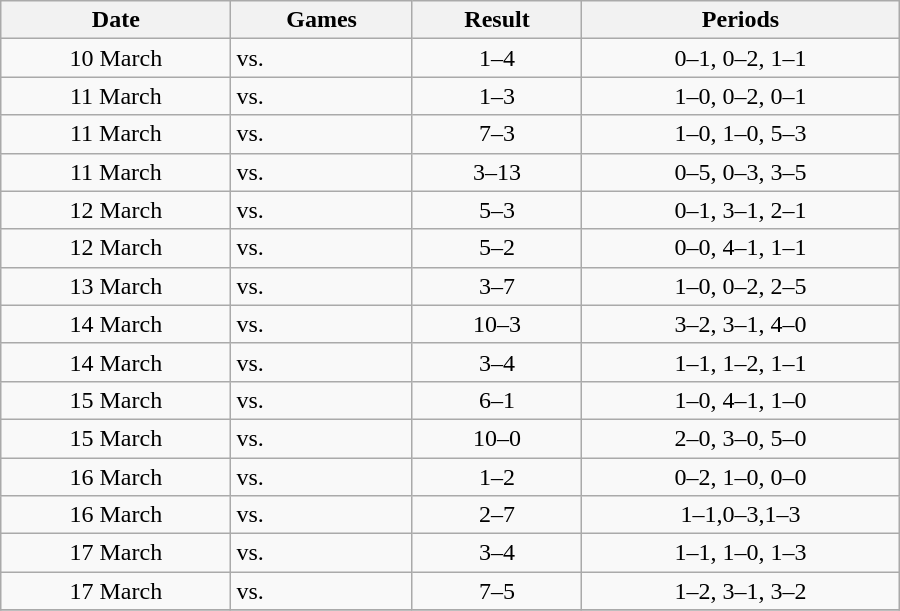<table class="wikitable" style="text-align:center;" width="600px">
<tr>
<th>Date</th>
<th>Games</th>
<th>Result</th>
<th>Periods</th>
</tr>
<tr>
<td>10 March</td>
<td align="left"> vs. </td>
<td>1–4</td>
<td>0–1, 0–2, 1–1</td>
</tr>
<tr>
<td>11 March</td>
<td align="left"> vs. </td>
<td>1–3</td>
<td>1–0, 0–2, 0–1</td>
</tr>
<tr>
<td>11 March</td>
<td align="left"> vs. </td>
<td>7–3</td>
<td>1–0, 1–0, 5–3</td>
</tr>
<tr>
<td>11 March</td>
<td align="left"> vs. </td>
<td>3–13</td>
<td>0–5, 0–3, 3–5</td>
</tr>
<tr>
<td>12 March</td>
<td align="left"> vs. </td>
<td>5–3</td>
<td>0–1, 3–1, 2–1</td>
</tr>
<tr>
<td>12 March</td>
<td align="left"> vs. </td>
<td>5–2</td>
<td>0–0, 4–1, 1–1</td>
</tr>
<tr>
<td>13 March</td>
<td align="left"> vs. </td>
<td>3–7</td>
<td>1–0, 0–2, 2–5</td>
</tr>
<tr>
<td>14 March</td>
<td align="left"> vs. </td>
<td>10–3</td>
<td>3–2, 3–1, 4–0</td>
</tr>
<tr>
<td>14 March</td>
<td align="left"> vs. </td>
<td>3–4</td>
<td>1–1, 1–2, 1–1</td>
</tr>
<tr>
<td>15 March</td>
<td align="left"> vs. </td>
<td>6–1</td>
<td>1–0, 4–1, 1–0</td>
</tr>
<tr>
<td>15 March</td>
<td align="left"> vs. </td>
<td>10–0</td>
<td>2–0, 3–0, 5–0</td>
</tr>
<tr>
<td>16 March</td>
<td align="left"> vs. </td>
<td>1–2</td>
<td>0–2, 1–0, 0–0</td>
</tr>
<tr>
<td>16 March</td>
<td align="left"> vs. </td>
<td>2–7</td>
<td>1–1,0–3,1–3</td>
</tr>
<tr>
<td>17 March</td>
<td align="left"> vs. </td>
<td>3–4</td>
<td>1–1, 1–0, 1–3</td>
</tr>
<tr>
<td>17 March</td>
<td align="left"> vs. </td>
<td>7–5</td>
<td>1–2, 3–1, 3–2</td>
</tr>
<tr>
</tr>
</table>
